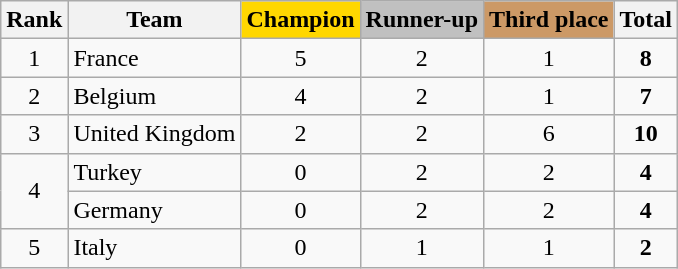<table class="wikitable sortable" style="text-align:center;">
<tr>
<th>Rank</th>
<th>Team</th>
<th style="background:gold;">Champion</th>
<th style="background:silver;">Runner-up</th>
<th style="background:#c96;">Third place</th>
<th>Total</th>
</tr>
<tr>
<td>1</td>
<td style="text-align:left;"> France</td>
<td>5</td>
<td>2</td>
<td>1</td>
<td><strong>8</strong></td>
</tr>
<tr>
<td>2</td>
<td style="text-align:left;"> Belgium</td>
<td>4</td>
<td>2</td>
<td>1</td>
<td><strong>7</strong></td>
</tr>
<tr>
<td>3</td>
<td style="text-align:left;"> United Kingdom</td>
<td>2</td>
<td>2</td>
<td>6</td>
<td><strong>10</strong></td>
</tr>
<tr>
<td rowspan="2">4</td>
<td style="text-align:left;"> Turkey</td>
<td>0</td>
<td>2</td>
<td>2</td>
<td><strong>4</strong></td>
</tr>
<tr>
<td style="text-align:left;"> Germany</td>
<td>0</td>
<td>2</td>
<td>2</td>
<td><strong>4</strong></td>
</tr>
<tr>
<td>5</td>
<td style="text-align:left;"> Italy</td>
<td>0</td>
<td>1</td>
<td>1</td>
<td><strong>2</strong></td>
</tr>
</table>
